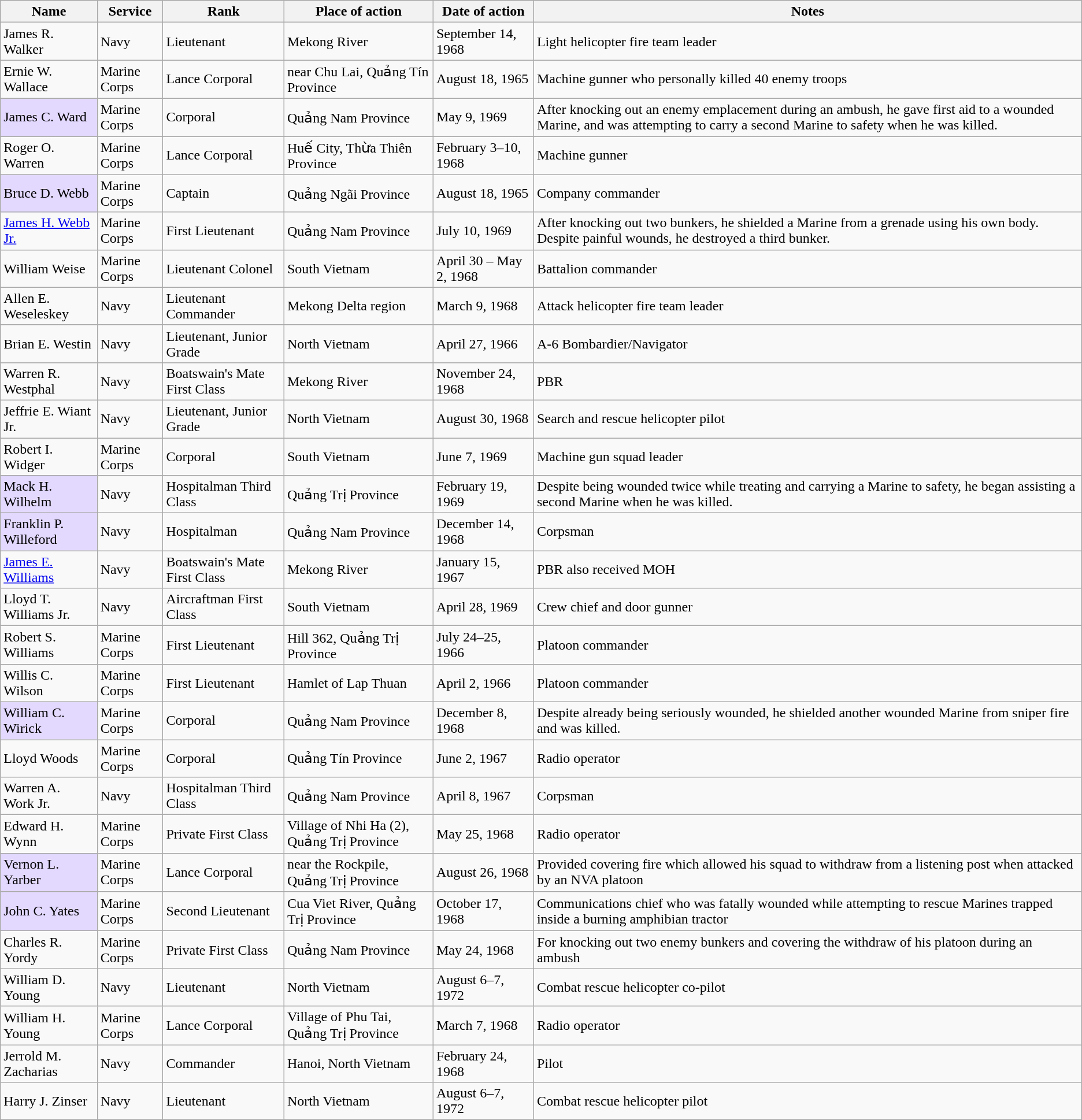<table class="wikitable sortable">
<tr>
<th>Name</th>
<th>Service</th>
<th>Rank</th>
<th>Place of action</th>
<th>Date of action</th>
<th>Notes</th>
</tr>
<tr>
<td>James R. Walker</td>
<td>Navy</td>
<td>Lieutenant</td>
<td>Mekong River</td>
<td>September 14, 1968</td>
<td>Light helicopter fire team leader</td>
</tr>
<tr>
<td>Ernie W. Wallace</td>
<td>Marine Corps</td>
<td>Lance Corporal</td>
<td>near Chu Lai, Quảng Tín Province</td>
<td>August 18, 1965</td>
<td>Machine gunner who personally killed 40 enemy troops</td>
</tr>
<tr>
<td style="background:#e3d9ff;">James C. Ward</td>
<td>Marine Corps</td>
<td>Corporal</td>
<td>Quảng Nam Province</td>
<td>May 9, 1969</td>
<td>After knocking out an enemy emplacement during an ambush, he gave first aid to a wounded Marine, and was attempting to carry a second Marine to safety when he was killed.</td>
</tr>
<tr>
<td>Roger O. Warren</td>
<td>Marine Corps</td>
<td>Lance Corporal</td>
<td>Huế City, Thừa Thiên Province</td>
<td>February 3–10, 1968</td>
<td>Machine gunner</td>
</tr>
<tr>
<td style="background:#e3d9ff;">Bruce D. Webb</td>
<td>Marine Corps</td>
<td>Captain</td>
<td>Quảng Ngãi Province</td>
<td>August 18, 1965</td>
<td>Company commander</td>
</tr>
<tr>
<td><a href='#'>James H. Webb Jr.</a></td>
<td>Marine Corps</td>
<td>First Lieutenant</td>
<td>Quảng Nam Province</td>
<td>July 10, 1969</td>
<td>After knocking out two bunkers, he shielded a Marine from a grenade using his own body. Despite painful wounds, he destroyed a third bunker.</td>
</tr>
<tr>
<td>William Weise</td>
<td>Marine Corps</td>
<td>Lieutenant Colonel</td>
<td>South Vietnam</td>
<td>April 30 – May 2, 1968</td>
<td>Battalion commander</td>
</tr>
<tr>
<td>Allen E. Weseleskey</td>
<td>Navy</td>
<td>Lieutenant Commander</td>
<td>Mekong Delta region</td>
<td>March 9, 1968</td>
<td>Attack helicopter fire team leader</td>
</tr>
<tr>
<td>Brian E. Westin</td>
<td>Navy</td>
<td>Lieutenant, Junior Grade</td>
<td>North Vietnam</td>
<td>April 27, 1966</td>
<td>A-6 Bombardier/Navigator</td>
</tr>
<tr>
<td>Warren R. Westphal</td>
<td>Navy</td>
<td>Boatswain's Mate First Class</td>
<td>Mekong River</td>
<td>November 24, 1968</td>
<td>PBR</td>
</tr>
<tr>
<td>Jeffrie E. Wiant Jr.</td>
<td>Navy</td>
<td>Lieutenant, Junior Grade</td>
<td>North Vietnam</td>
<td>August 30, 1968</td>
<td>Search and rescue helicopter pilot</td>
</tr>
<tr>
<td>Robert I. Widger</td>
<td>Marine Corps</td>
<td>Corporal</td>
<td>South Vietnam</td>
<td>June 7, 1969</td>
<td>Machine gun squad leader</td>
</tr>
<tr>
<td style="background:#e3d9ff;">Mack H. Wilhelm</td>
<td>Navy</td>
<td>Hospitalman Third Class</td>
<td>Quảng Trị Province</td>
<td>February 19, 1969</td>
<td>Despite being wounded twice while treating and carrying a Marine to safety, he began assisting a second Marine when he was killed.</td>
</tr>
<tr>
<td style="background:#e3d9ff;">Franklin P. Willeford</td>
<td>Navy</td>
<td>Hospitalman</td>
<td>Quảng Nam Province</td>
<td>December 14, 1968</td>
<td>Corpsman</td>
</tr>
<tr>
<td><a href='#'>James E. Williams</a></td>
<td>Navy</td>
<td>Boatswain's Mate First Class</td>
<td>Mekong River</td>
<td>January 15, 1967</td>
<td>PBR also received MOH</td>
</tr>
<tr>
<td>Lloyd T. Williams Jr.</td>
<td>Navy</td>
<td>Aircraftman First Class</td>
<td>South Vietnam</td>
<td>April 28, 1969</td>
<td>Crew chief and door gunner</td>
</tr>
<tr>
<td>Robert S. Williams</td>
<td>Marine Corps</td>
<td>First Lieutenant</td>
<td>Hill 362, Quảng Trị Province</td>
<td>July 24–25, 1966</td>
<td>Platoon commander</td>
</tr>
<tr>
<td>Willis C. Wilson</td>
<td>Marine Corps</td>
<td>First Lieutenant</td>
<td>Hamlet of Lap Thuan</td>
<td>April 2, 1966</td>
<td>Platoon commander</td>
</tr>
<tr>
<td style="background:#e3d9ff;">William C. Wirick</td>
<td>Marine Corps</td>
<td>Corporal</td>
<td>Quảng Nam Province</td>
<td>December 8, 1968</td>
<td>Despite already being seriously wounded, he shielded another wounded Marine from sniper fire and was killed.</td>
</tr>
<tr>
<td>Lloyd Woods</td>
<td>Marine Corps</td>
<td>Corporal</td>
<td>Quảng Tín Province</td>
<td>June 2, 1967</td>
<td>Radio operator</td>
</tr>
<tr>
<td>Warren A. Work Jr.</td>
<td>Navy</td>
<td>Hospitalman Third Class</td>
<td>Quảng Nam Province</td>
<td>April 8, 1967</td>
<td>Corpsman</td>
</tr>
<tr>
<td>Edward H. Wynn</td>
<td>Marine Corps</td>
<td>Private First Class</td>
<td>Village of Nhi Ha (2), Quảng Trị Province</td>
<td>May 25, 1968</td>
<td>Radio operator</td>
</tr>
<tr>
<td style="background:#e3d9ff;">Vernon L. Yarber</td>
<td>Marine Corps</td>
<td>Lance Corporal</td>
<td>near the Rockpile, Quảng Trị Province</td>
<td>August 26, 1968</td>
<td>Provided covering fire which allowed his squad to withdraw from a listening post when attacked by an NVA platoon</td>
</tr>
<tr>
<td style="background:#e3d9ff;">John C. Yates</td>
<td>Marine Corps</td>
<td>Second Lieutenant</td>
<td>Cua Viet River, Quảng Trị Province</td>
<td>October 17, 1968</td>
<td>Communications chief who was fatally wounded while attempting to rescue Marines trapped inside a burning amphibian tractor</td>
</tr>
<tr>
<td>Charles R. Yordy</td>
<td>Marine Corps</td>
<td>Private First Class</td>
<td>Quảng Nam Province</td>
<td>May 24, 1968</td>
<td>For knocking out two enemy bunkers and covering the withdraw of his platoon during an ambush</td>
</tr>
<tr>
<td>William D. Young</td>
<td>Navy</td>
<td>Lieutenant</td>
<td>North Vietnam</td>
<td>August 6–7, 1972</td>
<td>Combat rescue helicopter co-pilot</td>
</tr>
<tr>
<td>William H. Young</td>
<td>Marine Corps</td>
<td>Lance Corporal</td>
<td>Village of Phu Tai, Quảng Trị Province</td>
<td>March 7, 1968</td>
<td>Radio operator</td>
</tr>
<tr>
<td>Jerrold M. Zacharias</td>
<td>Navy</td>
<td>Commander</td>
<td>Hanoi, North Vietnam</td>
<td>February 24, 1968</td>
<td>Pilot</td>
</tr>
<tr>
<td>Harry J. Zinser</td>
<td>Navy</td>
<td>Lieutenant</td>
<td>North Vietnam</td>
<td>August 6–7, 1972</td>
<td>Combat rescue helicopter pilot</td>
</tr>
</table>
